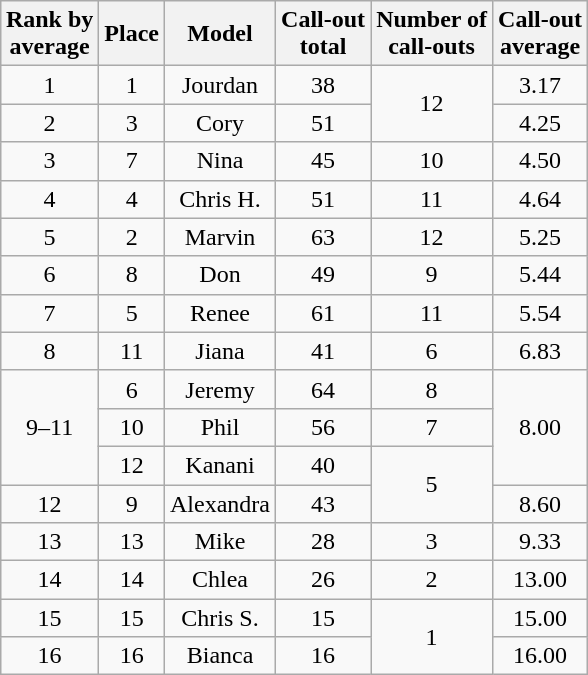<table class="wikitable sortable" style="margin:auto; text-align:center; white-space:nowrap">
<tr>
<th>Rank by<br>average</th>
<th>Place</th>
<th>Model</th>
<th>Call-out<br>total</th>
<th>Number of<br>call-outs</th>
<th>Call-out<br>average</th>
</tr>
<tr>
<td>1</td>
<td>1</td>
<td>Jourdan</td>
<td>38</td>
<td rowspan="2">12</td>
<td>3.17</td>
</tr>
<tr>
<td>2</td>
<td>3</td>
<td>Cory</td>
<td>51</td>
<td>4.25</td>
</tr>
<tr>
<td>3</td>
<td>7</td>
<td>Nina</td>
<td>45</td>
<td>10</td>
<td>4.50</td>
</tr>
<tr>
<td>4</td>
<td>4</td>
<td>Chris H.</td>
<td>51</td>
<td>11</td>
<td>4.64</td>
</tr>
<tr>
<td>5</td>
<td>2</td>
<td>Marvin</td>
<td>63</td>
<td>12</td>
<td>5.25</td>
</tr>
<tr>
<td>6</td>
<td>8</td>
<td>Don</td>
<td>49</td>
<td>9</td>
<td>5.44</td>
</tr>
<tr>
<td>7</td>
<td>5</td>
<td>Renee</td>
<td>61</td>
<td>11</td>
<td>5.54</td>
</tr>
<tr>
<td>8</td>
<td>11</td>
<td>Jiana</td>
<td>41</td>
<td>6</td>
<td>6.83</td>
</tr>
<tr>
<td rowspan="3">9–11</td>
<td>6</td>
<td>Jeremy</td>
<td>64</td>
<td>8</td>
<td rowspan="3">8.00</td>
</tr>
<tr>
<td>10</td>
<td>Phil</td>
<td>56</td>
<td>7</td>
</tr>
<tr>
<td>12</td>
<td>Kanani</td>
<td>40</td>
<td rowspan="2">5</td>
</tr>
<tr>
<td>12</td>
<td>9</td>
<td>Alexandra</td>
<td>43</td>
<td>8.60</td>
</tr>
<tr>
<td>13</td>
<td>13</td>
<td>Mike</td>
<td>28</td>
<td>3</td>
<td>9.33</td>
</tr>
<tr>
<td>14</td>
<td>14</td>
<td>Chlea</td>
<td>26</td>
<td>2</td>
<td>13.00</td>
</tr>
<tr>
<td>15</td>
<td>15</td>
<td>Chris S.</td>
<td>15</td>
<td rowspan="2">1</td>
<td>15.00</td>
</tr>
<tr>
<td>16</td>
<td>16</td>
<td>Bianca</td>
<td>16</td>
<td>16.00</td>
</tr>
</table>
